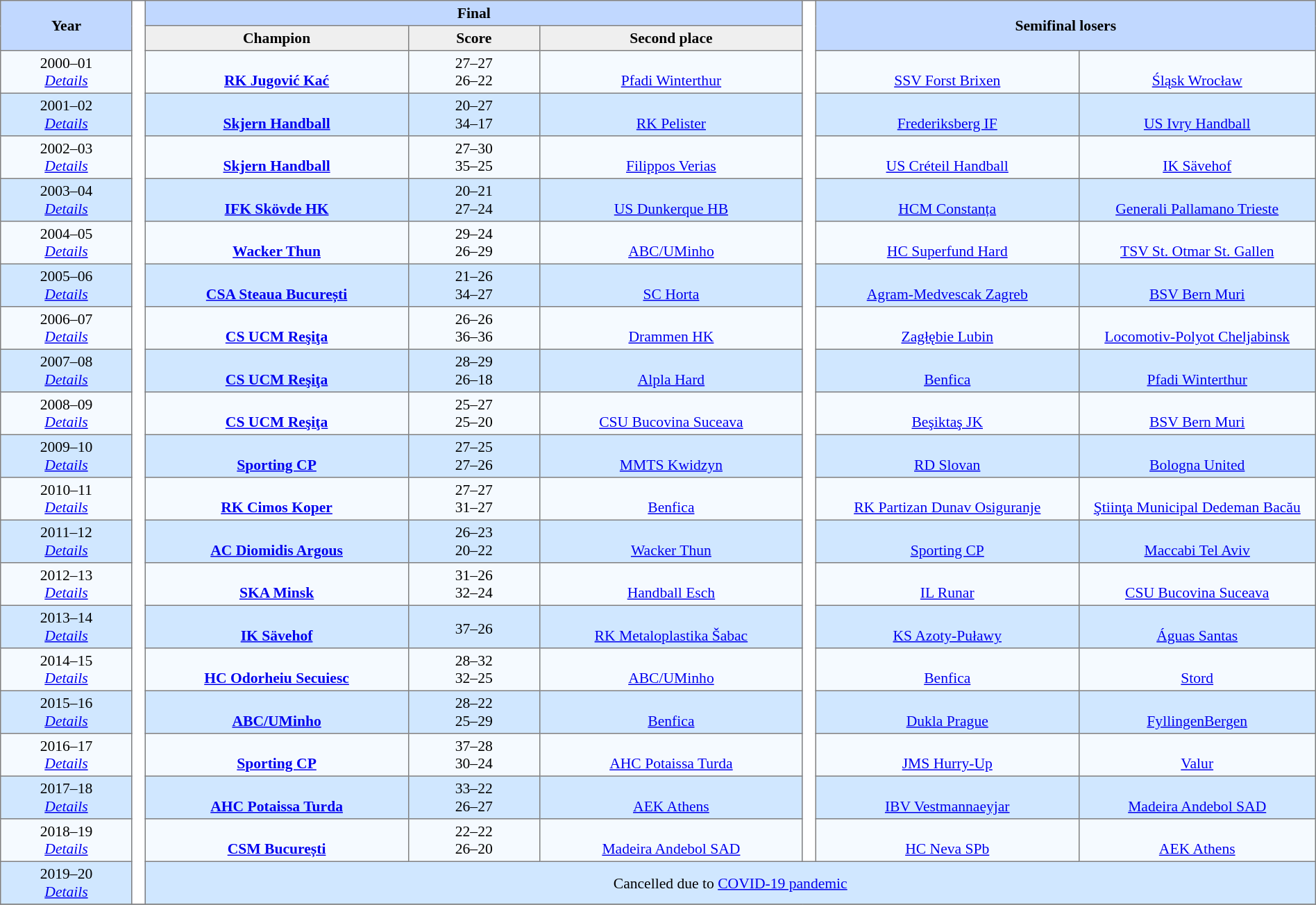<table border=1 style="border-collapse:collapse; font-size:90%;" cellpadding=3 cellspacing=0 width=100%>
<tr bgcolor=#C1D8FF>
<th rowspan=2 width="10%">Year</th>
<th rowspan="22" width="1%" bgcolor="ffffff"></th>
<th colspan=3>Final</th>
<th rowspan="21" width="1%" bgcolor="ffffff"></th>
<th ! colspan="3" rowspan="2" width="40%">Semifinal losers</th>
</tr>
<tr bgcolor=#EFEFEF>
<th width="20%">Champion</th>
<th width="10%">Score</th>
<th width="20%">Second place</th>
</tr>
<tr align=center bgcolor=#F5FAFF>
<td>2000–01<br><em><a href='#'>Details</a></em></td>
<td><br> <strong><a href='#'>RK Jugović Kać</a></strong></td>
<td>27–27 <br> 26–22</td>
<td><br> <a href='#'>Pfadi Winterthur</a></td>
<td width="20%"><br> <a href='#'>SSV Forst Brixen</a></td>
<td><br> <a href='#'>Śląsk Wrocław</a></td>
</tr>
<tr align=center bgcolor=#D0E7FF>
<td>2001–02<br><em><a href='#'>Details</a></em></td>
<td><br> <strong><a href='#'>Skjern Handball</a></strong></td>
<td>20–27 <br> 34–17</td>
<td><br> <a href='#'>RK Pelister</a></td>
<td><br><a href='#'>Frederiksberg IF</a></td>
<td><br> <a href='#'>US Ivry Handball</a></td>
</tr>
<tr align=center bgcolor=#F5FAFF>
<td>2002–03<br><em><a href='#'>Details</a></em></td>
<td><br> <strong><a href='#'>Skjern Handball</a></strong></td>
<td>27–30 <br> 35–25</td>
<td><br><a href='#'>Filippos Verias</a></td>
<td><br> <a href='#'>US Créteil Handball</a></td>
<td><br> <a href='#'>IK Sävehof</a></td>
</tr>
<tr align=center bgcolor=#D0E7FF>
<td>2003–04<br><em><a href='#'>Details</a></em></td>
<td><br> <strong><a href='#'>IFK Skövde HK</a></strong></td>
<td>20–21 <br> 27–24</td>
<td><br> <a href='#'>US Dunkerque HB</a></td>
<td><br> <a href='#'>HCM Constanța</a></td>
<td><br> <a href='#'>Generali Pallamano Trieste</a></td>
</tr>
<tr align=center bgcolor=#F5FAFF>
<td>2004–05<br><em><a href='#'>Details</a></em></td>
<td><br> <strong><a href='#'>Wacker Thun</a></strong></td>
<td>29–24 <br> 26–29</td>
<td><br><a href='#'>ABC/UMinho</a></td>
<td><br> <a href='#'>HC Superfund Hard</a></td>
<td><br> <a href='#'>TSV St. Otmar St. Gallen</a></td>
</tr>
<tr align=center bgcolor=#D0E7FF>
<td>2005–06<br><em><a href='#'>Details</a></em></td>
<td><br> <strong><a href='#'>CSA Steaua București</a></strong></td>
<td>21–26 <br> 34–27</td>
<td><br> <a href='#'>SC Horta</a></td>
<td><br> <a href='#'>Agram-Medvescak Zagreb</a></td>
<td><br> <a href='#'>BSV Bern Muri</a></td>
</tr>
<tr align=center bgcolor=#F5FAFF>
<td>2006–07<br><em><a href='#'>Details</a></em></td>
<td><br> <strong><a href='#'>CS UCM Reşiţa</a></strong></td>
<td>26–26 <br> 36–36</td>
<td><br> <a href='#'>Drammen HK</a></td>
<td><br> <a href='#'>Zagłębie Lubin</a></td>
<td><br> <a href='#'>Locomotiv-Polyot Cheljabinsk</a></td>
</tr>
<tr align=center bgcolor=#D0E7FF>
<td>2007–08<br><em><a href='#'>Details</a></em></td>
<td><br> <strong><a href='#'>CS UCM Reşiţa</a></strong></td>
<td>28–29 <br> 26–18</td>
<td><br> <a href='#'>Alpla Hard</a></td>
<td><br> <a href='#'>Benfica</a></td>
<td><br> <a href='#'>Pfadi Winterthur</a></td>
</tr>
<tr align=center bgcolor=#F5FAFF>
<td>2008–09<br><em><a href='#'>Details</a></em></td>
<td><br> <strong><a href='#'>CS UCM Reşiţa</a></strong></td>
<td>25–27 <br> 25–20</td>
<td><br> <a href='#'>CSU Bucovina Suceava</a></td>
<td><br> <a href='#'>Beşiktaş JK</a></td>
<td><br> <a href='#'>BSV Bern Muri</a></td>
</tr>
<tr align=center bgcolor=#D0E7FF>
<td>2009–10<br><em><a href='#'>Details</a></em></td>
<td><br> <strong><a href='#'>Sporting CP</a></strong></td>
<td>27–25 <br> 27–26</td>
<td><br> <a href='#'>MMTS Kwidzyn</a></td>
<td><br> <a href='#'>RD Slovan</a></td>
<td><br> <a href='#'>Bologna United</a></td>
</tr>
<tr align=center bgcolor=#F5FAFF>
<td>2010–11<br><em><a href='#'>Details</a></em></td>
<td><br> <strong><a href='#'>RK Cimos Koper</a></strong></td>
<td>27–27 <br> 31–27</td>
<td><br> <a href='#'>Benfica</a></td>
<td><br> <a href='#'>RK Partizan Dunav Osiguranje</a></td>
<td><br> <a href='#'>Ştiinţa Municipal Dedeman Bacău</a></td>
</tr>
<tr align=center bgcolor=#D0E7FF>
<td>2011–12<br><em><a href='#'>Details</a></em></td>
<td><br> <strong><a href='#'>AC Diomidis Argous</a></strong></td>
<td>26–23 <br> 20–22</td>
<td><br> <a href='#'>Wacker Thun</a></td>
<td><br> <a href='#'>Sporting CP</a></td>
<td><br> <a href='#'>Maccabi Tel Aviv</a></td>
</tr>
<tr align=center bgcolor=#F5FAFF>
<td>2012–13<br><em><a href='#'>Details</a></em></td>
<td><br> <strong><a href='#'>SKA Minsk</a></strong></td>
<td>31–26 <br> 32–24</td>
<td><br> <a href='#'>Handball Esch</a></td>
<td><br> <a href='#'>IL Runar</a></td>
<td><br> <a href='#'>CSU Bucovina Suceava</a></td>
</tr>
<tr align=center bgcolor=#D0E7FF>
<td>2013–14<br><em><a href='#'>Details</a></em></td>
<td><br> <strong><a href='#'>IK Sävehof</a></strong></td>
<td>37–26 <sup></sup></td>
<td><br> <a href='#'>RK Metaloplastika Šabac</a></td>
<td><br> <a href='#'>KS Azoty-Puławy</a></td>
<td><br> <a href='#'>Águas Santas</a></td>
</tr>
<tr align=center bgcolor=#F5FAFF>
<td>2014–15<br><em><a href='#'>Details</a></em></td>
<td><br> <strong><a href='#'>HC Odorheiu Secuiesc</a></strong></td>
<td>28–32 <br> 32–25</td>
<td><br> <a href='#'>ABC/UMinho</a></td>
<td><br> <a href='#'>Benfica</a></td>
<td><br> <a href='#'>Stord</a></td>
</tr>
<tr align=center bgcolor=#D0E7FF>
<td>2015–16<br><em><a href='#'>Details</a></em></td>
<td><br> <strong><a href='#'>ABC/UMinho</a></strong></td>
<td>28–22 <br> 25–29</td>
<td><br> <a href='#'>Benfica</a></td>
<td><br> <a href='#'>Dukla Prague</a></td>
<td><br> <a href='#'>FyllingenBergen</a></td>
</tr>
<tr align=center bgcolor=#F5FAFF>
<td>2016–17<br><em><a href='#'>Details</a></em></td>
<td><br> <strong><a href='#'>Sporting CP</a></strong></td>
<td>37–28 <br> 30–24</td>
<td><br> <a href='#'>AHC Potaissa Turda</a></td>
<td><br> <a href='#'>JMS Hurry-Up</a></td>
<td><br> <a href='#'>Valur</a></td>
</tr>
<tr align=center bgcolor=#D0E7FF>
<td>2017–18<br><em><a href='#'>Details</a></em></td>
<td><br> <strong><a href='#'>AHC Potaissa Turda</a></strong></td>
<td>33–22 <br> 26–27</td>
<td><br> <a href='#'>AEK Athens</a></td>
<td><br> <a href='#'>IBV Vestmannaeyjar</a></td>
<td><br> <a href='#'>Madeira Andebol SAD</a></td>
</tr>
<tr align=center bgcolor=#F5FAFF>
<td>2018–19<br><em><a href='#'>Details</a></em></td>
<td><br> <strong><a href='#'>CSM București</a></strong></td>
<td>22–22 <br> 26–20</td>
<td><br> <a href='#'>Madeira Andebol SAD</a></td>
<td><br> <a href='#'>HC Neva SPb</a></td>
<td><br> <a href='#'>AEK Athens</a></td>
</tr>
<tr align=center bgcolor=#D0E7FF>
<td>2019–20<br><em><a href='#'>Details</a></em></td>
<td colspan=6>Cancelled due to <a href='#'>COVID-19 pandemic</a></td>
</tr>
<tr>
</tr>
</table>
